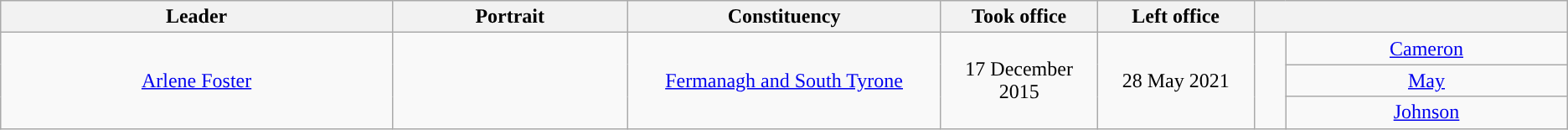<table class="wikitable" style="text-align:center">
<tr>
<th style="width:25%;">Leader<br></th>
<th width=60>Portrait</th>
<th style="width:20%;">Constituency</th>
<th style="width:10%;">Took office</th>
<th style="width:10%;">Left office</th>
<th colspan="2" style="width:20%;"></th>
</tr>
<tr>
<td rowspan=3><a href='#'>Arlene Foster</a><br></td>
<td rowspan=3></td>
<td rowspan=3><a href='#'>Fermanagh and South Tyrone</a> </td>
<td rowspan=3>17 December 2015</td>
<td rowspan=3>28 May 2021</td>
<td rowspan=5 style="background-color: "></td>
<td><a href='#'>Cameron</a></td>
</tr>
<tr>
<td><a href='#'>May</a></td>
</tr>
<tr>
<td><a href='#'>Johnson</a></td>
</tr>
</table>
